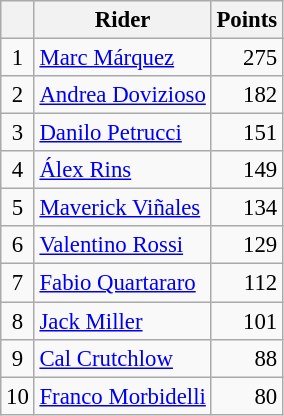<table class="wikitable" style="font-size: 95%;">
<tr>
<th></th>
<th>Rider</th>
<th>Points</th>
</tr>
<tr>
<td align=center>1</td>
<td> <a href='#'>Marc Márquez</a></td>
<td align=right>275</td>
</tr>
<tr>
<td align=center>2</td>
<td> <a href='#'>Andrea Dovizioso</a></td>
<td align=right>182</td>
</tr>
<tr>
<td align=center>3</td>
<td> <a href='#'>Danilo Petrucci</a></td>
<td align=right>151</td>
</tr>
<tr>
<td align=center>4</td>
<td> <a href='#'>Álex Rins</a></td>
<td align=right>149</td>
</tr>
<tr>
<td align=center>5</td>
<td> <a href='#'>Maverick Viñales</a></td>
<td align=right>134</td>
</tr>
<tr>
<td align=center>6</td>
<td> <a href='#'>Valentino Rossi</a></td>
<td align=right>129</td>
</tr>
<tr>
<td align=center>7</td>
<td> <a href='#'>Fabio Quartararo</a></td>
<td align=right>112</td>
</tr>
<tr>
<td align=center>8</td>
<td> <a href='#'>Jack Miller</a></td>
<td align=right>101</td>
</tr>
<tr>
<td align=center>9</td>
<td> <a href='#'>Cal Crutchlow</a></td>
<td align=right>88</td>
</tr>
<tr>
<td align=center>10</td>
<td> <a href='#'>Franco Morbidelli</a></td>
<td align=right>80</td>
</tr>
</table>
